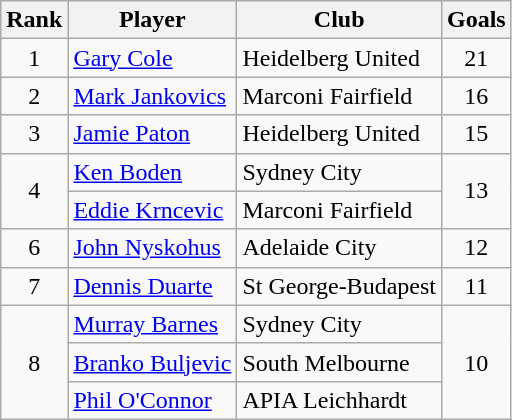<table class="wikitable" style="text-align:center">
<tr>
<th>Rank</th>
<th>Player</th>
<th>Club</th>
<th>Goals</th>
</tr>
<tr>
<td>1</td>
<td align="left"> <a href='#'>Gary Cole</a></td>
<td align="left">Heidelberg United</td>
<td>21</td>
</tr>
<tr>
<td>2</td>
<td align="left"> <a href='#'>Mark Jankovics</a></td>
<td align="left">Marconi Fairfield</td>
<td>16</td>
</tr>
<tr>
<td>3</td>
<td align="left"> <a href='#'>Jamie Paton</a></td>
<td align="left">Heidelberg United</td>
<td>15</td>
</tr>
<tr>
<td rowspan="2">4</td>
<td align="left"> <a href='#'>Ken Boden</a></td>
<td align="left">Sydney City</td>
<td rowspan="2">13</td>
</tr>
<tr>
<td align="left"> <a href='#'>Eddie Krncevic</a></td>
<td align="left">Marconi Fairfield</td>
</tr>
<tr>
<td>6</td>
<td align="left"> <a href='#'>John Nyskohus</a></td>
<td align="left">Adelaide City</td>
<td>12</td>
</tr>
<tr>
<td>7</td>
<td align="left"> <a href='#'>Dennis Duarte</a></td>
<td align="left">St George-Budapest</td>
<td>11</td>
</tr>
<tr>
<td rowspan="3">8</td>
<td align="left"> <a href='#'>Murray Barnes</a></td>
<td align="left">Sydney City</td>
<td rowspan="3">10</td>
</tr>
<tr>
<td align="left"> <a href='#'>Branko Buljevic</a></td>
<td align="left">South Melbourne</td>
</tr>
<tr>
<td align="left"> <a href='#'>Phil O'Connor</a></td>
<td align="left">APIA Leichhardt</td>
</tr>
</table>
